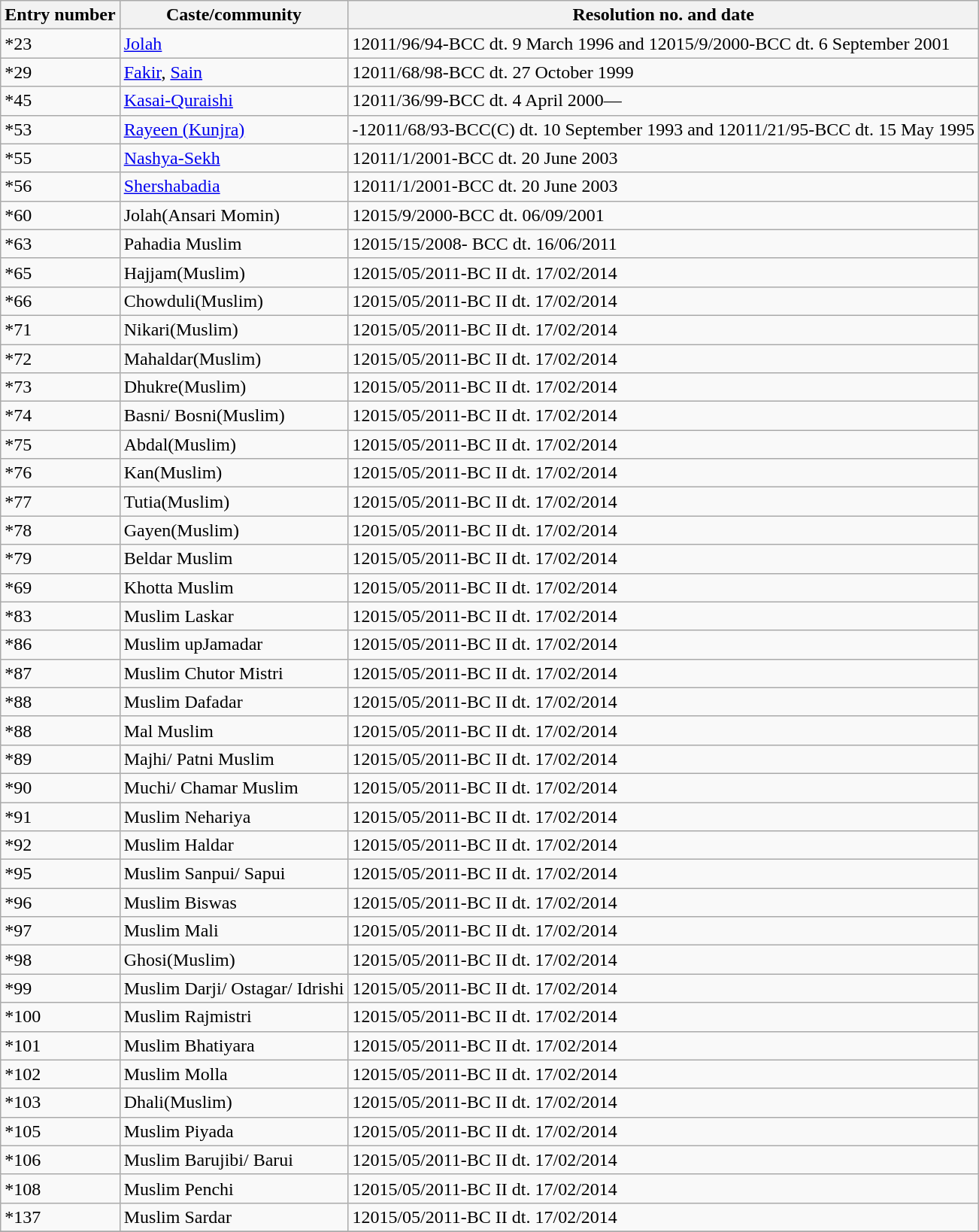<table class="wikitable">
<tr>
<th>Entry number</th>
<th>Caste/community</th>
<th>Resolution no. and date</th>
</tr>
<tr>
<td>*23</td>
<td><a href='#'>Jolah</a></td>
<td>12011/96/94-BCC dt. 9 March 1996 and 12015/9/2000-BCC dt. 6 September 2001</td>
</tr>
<tr>
<td>*29</td>
<td><a href='#'>Fakir</a>, <a href='#'>Sain</a></td>
<td>12011/68/98-BCC dt. 27 October 1999</td>
</tr>
<tr>
<td>*45</td>
<td><a href='#'>Kasai-Quraishi</a></td>
<td>12011/36/99-BCC dt. 4 April 2000—</td>
</tr>
<tr>
<td>*53</td>
<td><a href='#'>Rayeen (Kunjra)</a></td>
<td>-12011/68/93-BCC(C) dt. 10 September 1993 and 12011/21/95-BCC dt. 15 May 1995</td>
</tr>
<tr>
<td>*55</td>
<td><a href='#'>Nashya-Sekh</a></td>
<td>12011/1/2001-BCC dt. 20 June 2003</td>
</tr>
<tr>
<td>*56</td>
<td><a href='#'>Shershabadia</a></td>
<td>12011/1/2001-BCC dt. 20 June 2003</td>
</tr>
<tr>
<td>*60</td>
<td>Jolah(Ansari Momin)</td>
<td>12015/9/2000-BCC dt. 06/09/2001</td>
</tr>
<tr>
<td>*63</td>
<td>Pahadia Muslim</td>
<td>12015/15/2008- BCC dt. 16/06/2011</td>
</tr>
<tr>
<td>*65</td>
<td>Hajjam(Muslim)</td>
<td>12015/05/2011-BC II dt. 17/02/2014</td>
</tr>
<tr>
<td>*66</td>
<td>Chowduli(Muslim)</td>
<td>12015/05/2011-BC II dt. 17/02/2014</td>
</tr>
<tr>
<td>*71</td>
<td>Nikari(Muslim)</td>
<td>12015/05/2011-BC II dt. 17/02/2014</td>
</tr>
<tr>
<td>*72</td>
<td>Mahaldar(Muslim)</td>
<td>12015/05/2011-BC II dt. 17/02/2014</td>
</tr>
<tr>
<td>*73</td>
<td>Dhukre(Muslim)</td>
<td>12015/05/2011-BC II dt. 17/02/2014</td>
</tr>
<tr>
<td>*74</td>
<td>Basni/ Bosni(Muslim)</td>
<td>12015/05/2011-BC II dt. 17/02/2014</td>
</tr>
<tr>
<td>*75</td>
<td>Abdal(Muslim)</td>
<td>12015/05/2011-BC II dt. 17/02/2014</td>
</tr>
<tr>
<td>*76</td>
<td>Kan(Muslim)</td>
<td>12015/05/2011-BC II dt. 17/02/2014</td>
</tr>
<tr>
<td>*77</td>
<td>Tutia(Muslim)</td>
<td>12015/05/2011-BC II dt. 17/02/2014</td>
</tr>
<tr>
<td>*78</td>
<td>Gayen(Muslim)</td>
<td>12015/05/2011-BC II dt. 17/02/2014</td>
</tr>
<tr>
<td>*79</td>
<td>Beldar Muslim</td>
<td>12015/05/2011-BC II dt. 17/02/2014</td>
</tr>
<tr>
<td>*69</td>
<td>Khotta Muslim</td>
<td>12015/05/2011-BC II dt. 17/02/2014</td>
</tr>
<tr>
<td>*83</td>
<td>Muslim Laskar</td>
<td>12015/05/2011-BC II dt. 17/02/2014</td>
</tr>
<tr>
<td>*86</td>
<td>Muslim upJamadar</td>
<td>12015/05/2011-BC II dt. 17/02/2014</td>
</tr>
<tr .>
<td>*87</td>
<td>Muslim Chutor Mistri</td>
<td>12015/05/2011-BC II dt. 17/02/2014</td>
</tr>
<tr>
<td>*88</td>
<td>Muslim Dafadar</td>
<td>12015/05/2011-BC II dt. 17/02/2014</td>
</tr>
<tr>
<td>*88</td>
<td>Mal Muslim</td>
<td>12015/05/2011-BC II dt. 17/02/2014</td>
</tr>
<tr>
<td>*89</td>
<td>Majhi/ Patni Muslim</td>
<td>12015/05/2011-BC II dt. 17/02/2014</td>
</tr>
<tr>
<td>*90</td>
<td>Muchi/ Chamar Muslim</td>
<td>12015/05/2011-BC II dt. 17/02/2014</td>
</tr>
<tr>
<td>*91</td>
<td>Muslim Nehariya</td>
<td>12015/05/2011-BC II dt. 17/02/2014</td>
</tr>
<tr>
<td>*92</td>
<td>Muslim Haldar</td>
<td>12015/05/2011-BC II dt. 17/02/2014</td>
</tr>
<tr>
<td>*95</td>
<td>Muslim Sanpui/ Sapui</td>
<td>12015/05/2011-BC II dt. 17/02/2014</td>
</tr>
<tr>
<td>*96</td>
<td>Muslim Biswas</td>
<td>12015/05/2011-BC II dt. 17/02/2014</td>
</tr>
<tr>
<td>*97</td>
<td>Muslim Mali</td>
<td>12015/05/2011-BC II dt. 17/02/2014</td>
</tr>
<tr>
<td>*98</td>
<td>Ghosi(Muslim)</td>
<td>12015/05/2011-BC II dt. 17/02/2014</td>
</tr>
<tr>
<td>*99</td>
<td>Muslim Darji/ Ostagar/ Idrishi</td>
<td>12015/05/2011-BC II dt. 17/02/2014</td>
</tr>
<tr>
<td>*100</td>
<td>Muslim Rajmistri</td>
<td>12015/05/2011-BC II dt. 17/02/2014</td>
</tr>
<tr>
<td>*101</td>
<td>Muslim Bhatiyara</td>
<td>12015/05/2011-BC II dt. 17/02/2014</td>
</tr>
<tr>
<td>*102</td>
<td>Muslim Molla</td>
<td>12015/05/2011-BC II dt. 17/02/2014</td>
</tr>
<tr>
<td>*103</td>
<td>Dhali(Muslim)</td>
<td>12015/05/2011-BC II dt. 17/02/2014</td>
</tr>
<tr>
<td>*105</td>
<td>Muslim Piyada</td>
<td>12015/05/2011-BC II dt. 17/02/2014</td>
</tr>
<tr>
<td>*106</td>
<td>Muslim Barujibi/ Barui</td>
<td>12015/05/2011-BC II dt. 17/02/2014</td>
</tr>
<tr>
<td>*108</td>
<td>Muslim Penchi</td>
<td>12015/05/2011-BC II dt. 17/02/2014</td>
</tr>
<tr>
<td>*137</td>
<td>Muslim Sardar</td>
<td>12015/05/2011-BC II dt. 17/02/2014</td>
</tr>
<tr>
</tr>
</table>
